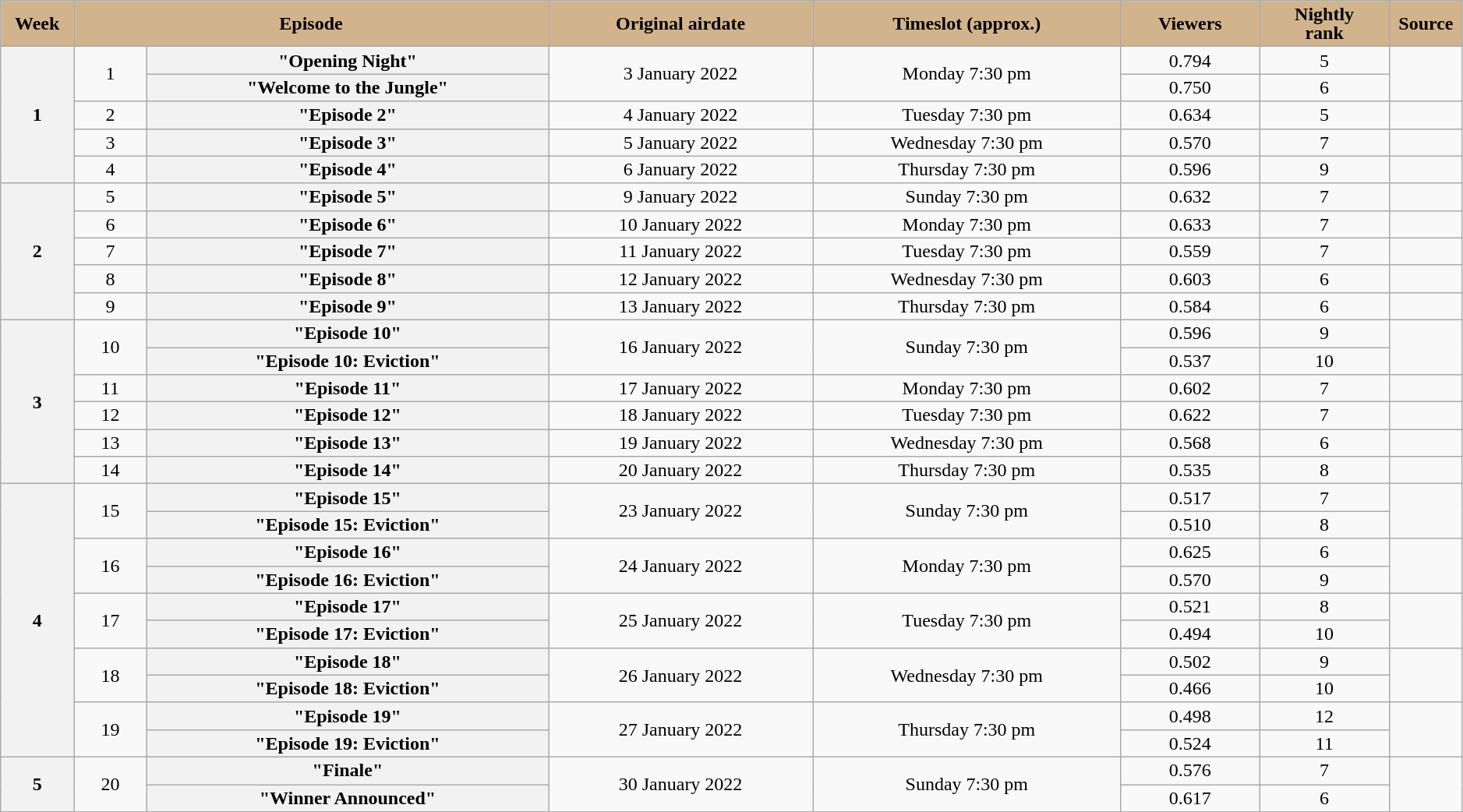<table class="wikitable plainrowheaders" style="text-align:center; line-height:16px; width:99%;">
<tr>
<th scope="col" style="background:tan;">Week</th>
<th scope="col" style="background:tan;" colspan="2">Episode</th>
<th scope="col" style="background:tan;">Original airdate</th>
<th scope="col" style="background:tan;">Timeslot (approx.)</th>
<th scope="col" style="background:tan;">Viewers<br><small></small></th>
<th scope="col" style="background:tan;">Nightly<br>rank</th>
<th scope="col" style="background:tan; width:05%;">Source</th>
</tr>
<tr>
<th style="width:05%;" rowspan="5">1</th>
<td style="width:05%;" rowspan="2">1</td>
<th scope="row" style="text-align:center"><strong>"Opening Night"</strong></th>
<td rowspan="2">3 January 2022</td>
<td rowspan="2">Monday 7:30 pm</td>
<td>0.794</td>
<td>5</td>
<td rowspan="2"></td>
</tr>
<tr>
<th scope="row" style="text-align:center"><strong>"Welcome to the Jungle"</strong></th>
<td>0.750</td>
<td>6</td>
</tr>
<tr>
<td style="width:05%;">2</td>
<th scope="row" style="text-align:center"><strong>"Episode 2"</strong></th>
<td>4 January 2022</td>
<td>Tuesday 7:30 pm</td>
<td>0.634</td>
<td>5</td>
<td></td>
</tr>
<tr>
<td style="width:05%;">3</td>
<th scope="row" style="text-align:center"><strong>"Episode 3"</strong></th>
<td>5 January 2022</td>
<td>Wednesday 7:30 pm</td>
<td>0.570</td>
<td>7</td>
<td></td>
</tr>
<tr>
<td style="width:05%;">4</td>
<th scope="row" style="text-align:center"><strong>"Episode 4"</strong></th>
<td>6 January 2022</td>
<td>Thursday 7:30 pm</td>
<td>0.596</td>
<td>9</td>
<td></td>
</tr>
<tr>
<th style="width:05;" rowspan="5">2</th>
<td style="width:05%;">5</td>
<th scope="row" style="text-align:center"><strong>"Episode 5"</strong></th>
<td>9 January 2022</td>
<td>Sunday 7:30 pm</td>
<td>0.632</td>
<td>7</td>
<td></td>
</tr>
<tr>
<td style="width:05%;">6</td>
<th scope="row" style="text-align:center"><strong>"Episode 6"</strong></th>
<td>10 January 2022</td>
<td>Monday 7:30 pm</td>
<td>0.633</td>
<td>7</td>
<td></td>
</tr>
<tr>
<td style="width:05%;">7</td>
<th scope="row" style="text-align:center"><strong>"Episode 7"</strong></th>
<td>11 January 2022</td>
<td>Tuesday 7:30 pm</td>
<td>0.559</td>
<td>7</td>
<td></td>
</tr>
<tr>
<td style="width:05%;">8</td>
<th scope="row" style="text-align:center"><strong>"Episode 8"</strong></th>
<td>12 January 2022</td>
<td>Wednesday 7:30 pm</td>
<td>0.603</td>
<td>6</td>
<td></td>
</tr>
<tr>
<td style="width:05%;">9</td>
<th scope="row" style="text-align:center"><strong>"Episode 9"</strong></th>
<td>13 January 2022</td>
<td>Thursday 7:30 pm</td>
<td>0.584</td>
<td>6</td>
<td></td>
</tr>
<tr>
<th style="width:0.5;" rowspan="6">3</th>
<td rowspan="2" style="width:05%;">10</td>
<th scope="row" style="text-align:center"><strong>"Episode 10"</strong></th>
<td rowspan="2">16 January 2022</td>
<td rowspan="2">Sunday 7:30 pm</td>
<td>0.596</td>
<td>9</td>
<td rowspan="2"></td>
</tr>
<tr>
<th scope="row" style="text-align:center"><strong>"Episode 10: Eviction"</strong></th>
<td>0.537</td>
<td>10</td>
</tr>
<tr>
<td style="width:05%;">11</td>
<th scope="row" style="text-align:center"><strong>"Episode 11"</strong></th>
<td>17 January 2022</td>
<td>Monday 7:30 pm</td>
<td>0.602</td>
<td>7</td>
<td></td>
</tr>
<tr>
<td style="width:05%;">12</td>
<th scope="row" style="text-align:center"><strong>"Episode 12"</strong></th>
<td>18 January 2022</td>
<td>Tuesday 7:30 pm</td>
<td>0.622</td>
<td>7</td>
<td></td>
</tr>
<tr>
<td style="width:05%;">13</td>
<th scope="row" style="text-align:center"><strong>"Episode 13"</strong></th>
<td>19 January 2022</td>
<td>Wednesday 7:30 pm</td>
<td>0.568</td>
<td>6</td>
<td></td>
</tr>
<tr>
<td style="width:05%;">14</td>
<th scope="row" style="text-align:center"><strong>"Episode 14"</strong></th>
<td>20 January 2022</td>
<td>Thursday 7:30 pm</td>
<td>0.535</td>
<td>8</td>
<td></td>
</tr>
<tr>
<th style="width:0.5;" rowspan="10">4</th>
<td rowspan="2" style="width:05%;">15</td>
<th scope="row" style="text-align:center"><strong>"Episode 15"</strong></th>
<td rowspan="2">23 January 2022</td>
<td rowspan="2">Sunday 7:30 pm</td>
<td>0.517</td>
<td>7</td>
<td rowspan="2"></td>
</tr>
<tr>
<th scope="row" style="text-align:center"><strong>"Episode 15: Eviction"</strong></th>
<td>0.510</td>
<td>8</td>
</tr>
<tr>
<td rowspan="2" style="width:05%;">16</td>
<th scope="row" style="text-align:center"><strong>"Episode 16"</strong></th>
<td rowspan="2">24 January 2022</td>
<td rowspan="2">Monday 7:30 pm</td>
<td>0.625</td>
<td>6</td>
<td rowspan="2"></td>
</tr>
<tr>
<th scope="row" style="text-align:center"><strong>"Episode 16: Eviction"</strong></th>
<td>0.570</td>
<td>9</td>
</tr>
<tr>
<td rowspan="2" style="width:05%;">17</td>
<th scope="row" style="text-align:center"><strong>"Episode 17"</strong></th>
<td rowspan="2">25 January 2022</td>
<td rowspan="2">Tuesday 7:30 pm</td>
<td>0.521</td>
<td>8</td>
<td rowspan="2"></td>
</tr>
<tr>
<th scope="row" style="text-align:center"><strong>"Episode 17: Eviction"</strong></th>
<td>0.494</td>
<td>10</td>
</tr>
<tr>
<td rowspan="2" style="width:05%;">18</td>
<th scope="row" style="text-align:center"><strong>"Episode 18"</strong></th>
<td rowspan="2">26 January 2022</td>
<td rowspan="2">Wednesday 7:30 pm</td>
<td>0.502</td>
<td>9</td>
<td rowspan="2"></td>
</tr>
<tr>
<th scope="row" style="text-align:center"><strong>"Episode 18: Eviction"</strong></th>
<td>0.466</td>
<td>10</td>
</tr>
<tr>
<td rowspan="2" style="width:05%;">19</td>
<th scope="row" style="text-align:center"><strong>"Episode 19"</strong></th>
<td rowspan="2">27 January 2022</td>
<td rowspan="2">Thursday 7:30 pm</td>
<td>0.498</td>
<td>12</td>
<td rowspan="2"></td>
</tr>
<tr>
<th scope="row" style="text-align:center"><strong>"Episode 19: Eviction"</strong></th>
<td>0.524</td>
<td>11</td>
</tr>
<tr>
<th style="width:05%;" rowspan="2">5</th>
<td rowspan="2" style="width:05%;">20</td>
<th scope="row" style="text-align:center"><strong>"Finale"</strong></th>
<td rowspan="2">30 January 2022</td>
<td rowspan="2">Sunday 7:30 pm</td>
<td>0.576</td>
<td>7</td>
<td rowspan="2"></td>
</tr>
<tr>
<th scope="row" style="text-align:center"><strong>"Winner Announced"</strong></th>
<td>0.617</td>
<td>6</td>
</tr>
<tr>
</tr>
<tr>
</tr>
</table>
